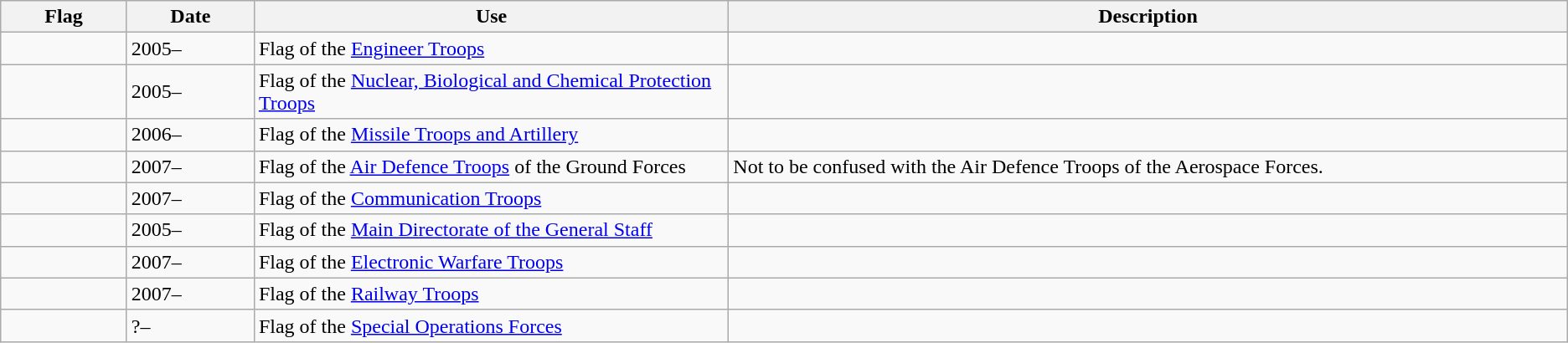<table class="wikitable">
<tr>
<th width="100">Flag</th>
<th width="100">Date</th>
<th width="400">Use</th>
<th width="725">Description</th>
</tr>
<tr>
<td></td>
<td>2005–</td>
<td>Flag of the <a href='#'>Engineer Troops</a></td>
<td></td>
</tr>
<tr>
<td></td>
<td>2005–</td>
<td>Flag of the <a href='#'>Nuclear, Biological and Chemical Protection Troops</a></td>
<td></td>
</tr>
<tr>
<td></td>
<td>2006–</td>
<td>Flag of the <a href='#'>Missile Troops and Artillery</a></td>
<td></td>
</tr>
<tr>
<td></td>
<td>2007–</td>
<td>Flag of the <a href='#'>Air Defence Troops</a> of the Ground Forces</td>
<td>Not to be confused with the Air Defence Troops of the Aerospace Forces.</td>
</tr>
<tr>
<td></td>
<td>2007–</td>
<td>Flag of the <a href='#'>Communication Troops</a></td>
<td></td>
</tr>
<tr>
<td></td>
<td>2005–</td>
<td>Flag of the <a href='#'>Main Directorate of the General Staff</a></td>
<td></td>
</tr>
<tr>
<td></td>
<td>2007–</td>
<td>Flag of the <a href='#'>Electronic Warfare Troops</a></td>
<td></td>
</tr>
<tr>
<td></td>
<td>2007–</td>
<td>Flag of the <a href='#'>Railway Troops</a></td>
<td></td>
</tr>
<tr>
<td></td>
<td>?–</td>
<td>Flag of the <a href='#'>Special Operations Forces</a></td>
<td></td>
</tr>
</table>
